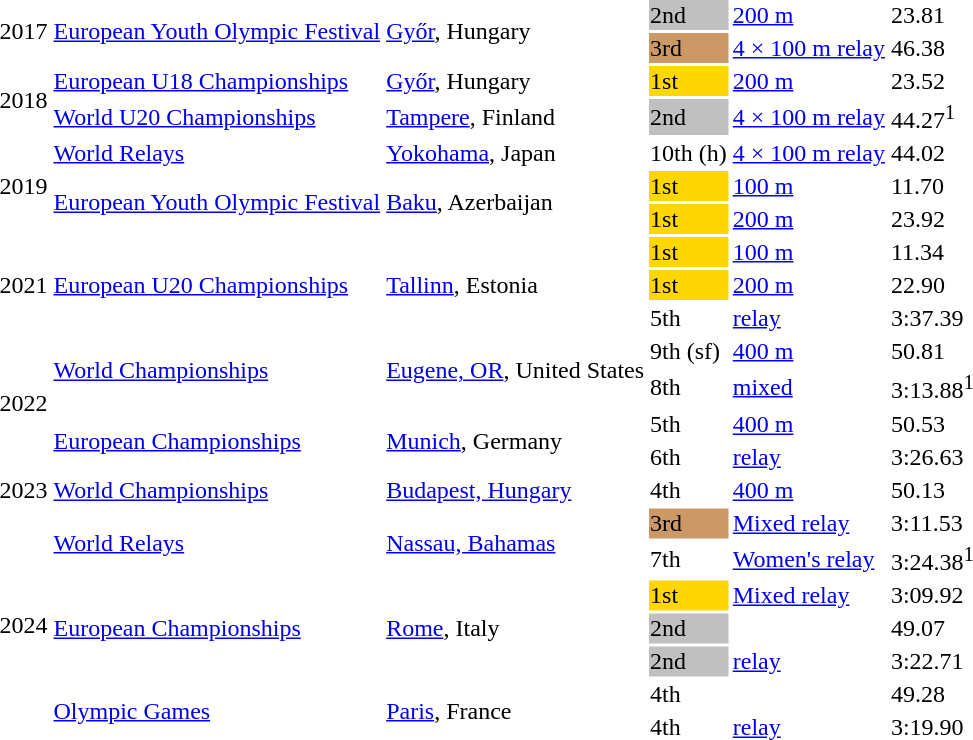<table>
<tr>
<td rowspan=2>2017</td>
<td rowspan=2><a href='#'>European Youth Olympic Festival</a></td>
<td rowspan=2><a href='#'>Győr</a>, Hungary</td>
<td bgcolor=silver>2nd</td>
<td><a href='#'>200 m</a></td>
<td>23.81</td>
</tr>
<tr>
<td bgcolor=cc9966>3rd</td>
<td><a href='#'>4 × 100 m relay</a></td>
<td>46.38</td>
</tr>
<tr>
<td rowspan=2>2018</td>
<td><a href='#'>European U18 Championships</a></td>
<td><a href='#'>Győr</a>, Hungary</td>
<td bgcolor=gold>1st</td>
<td><a href='#'>200 m</a></td>
<td>23.52 </td>
</tr>
<tr>
<td><a href='#'>World U20 Championships</a></td>
<td><a href='#'>Tampere</a>, Finland</td>
<td bgcolor=silver>2nd</td>
<td><a href='#'>4 × 100 m relay</a></td>
<td>44.27<sup>1</sup></td>
</tr>
<tr>
<td rowspan=3>2019</td>
<td><a href='#'>World Relays</a></td>
<td><a href='#'>Yokohama</a>, Japan</td>
<td>10th (h)</td>
<td><a href='#'>4 × 100 m relay</a></td>
<td>44.02 </td>
</tr>
<tr>
<td rowspan=2><a href='#'>European Youth Olympic Festival</a></td>
<td rowspan=2><a href='#'>Baku</a>, Azerbaijan</td>
<td bgcolor=gold>1st</td>
<td><a href='#'>100 m</a></td>
<td>11.70</td>
</tr>
<tr>
<td bgcolor=gold>1st</td>
<td><a href='#'>200 m</a></td>
<td>23.92</td>
</tr>
<tr>
<td rowspan=3>2021</td>
<td rowspan=3><a href='#'>European U20 Championships</a></td>
<td rowspan=3><a href='#'>Tallinn</a>, Estonia</td>
<td bgcolor=gold>1st</td>
<td><a href='#'>100 m</a></td>
<td>11.34</td>
</tr>
<tr>
<td bgcolor=gold>1st</td>
<td><a href='#'>200 m</a></td>
<td>22.90  </td>
</tr>
<tr>
<td>5th</td>
<td><a href='#'> relay</a></td>
<td>3:37.39</td>
</tr>
<tr>
<td rowspan=4>2022</td>
<td rowspan=2><a href='#'>World Championships</a></td>
<td rowspan=2><a href='#'>Eugene, OR</a>, United States</td>
<td>9th (sf)</td>
<td><a href='#'>400 m</a></td>
<td>50.81</td>
</tr>
<tr>
<td>8th</td>
<td><a href='#'> mixed</a></td>
<td>3:13.88<sup>1</sup></td>
</tr>
<tr>
<td rowspan=2><a href='#'>European Championships</a></td>
<td rowspan=2><a href='#'>Munich</a>, Germany</td>
<td>5th</td>
<td><a href='#'>400 m</a></td>
<td>50.53 </td>
</tr>
<tr>
<td>6th</td>
<td><a href='#'> relay</a></td>
<td>3:26.63</td>
</tr>
<tr>
<td>2023</td>
<td><a href='#'>World Championships</a></td>
<td><a href='#'>Budapest, Hungary</a></td>
<td>4th</td>
<td><a href='#'>400 m</a></td>
<td>50.13</td>
</tr>
<tr>
<td rowspan="7">2024</td>
<td rowspan=2><a href='#'>World Relays</a></td>
<td rowspan=2><a href='#'>Nassau, Bahamas</a></td>
<td bgcolor=cc9966>3rd</td>
<td><a href='#'>Mixed  relay</a></td>
<td>3:11.53 </td>
</tr>
<tr>
<td>7th</td>
<td><a href='#'>Women's  relay</a></td>
<td>3:24.38<sup>1</sup></td>
</tr>
<tr>
<td rowspan="3"><a href='#'>European Championships</a></td>
<td rowspan="3"><a href='#'>Rome</a>, Italy</td>
<td bgcolor=gold>1st</td>
<td><a href='#'>Mixed  relay</a></td>
<td>3:09.92  </td>
</tr>
<tr>
<td bgcolor=silver>2nd</td>
<td><a href='#'></a></td>
<td>49.07 </td>
</tr>
<tr>
<td bgcolor=silver>2nd</td>
<td><a href='#'> relay</a></td>
<td>3:22.71 </td>
</tr>
<tr>
<td rowspan="2"><a href='#'>Olympic Games</a></td>
<td rowspan="2"><a href='#'>Paris</a>, France</td>
<td>4th</td>
<td><a href='#'></a></td>
<td>49.28</td>
</tr>
<tr>
<td>4th</td>
<td><a href='#'> relay</a></td>
<td>3:19.90 </td>
</tr>
</table>
